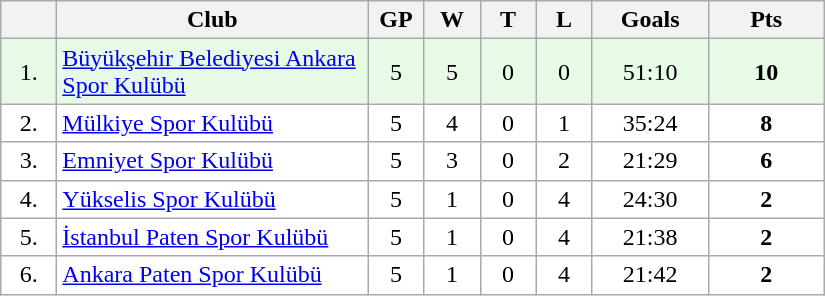<table class="wikitable">
<tr>
<th width="30"></th>
<th width="200">Club</th>
<th width="30">GP</th>
<th width="30">W</th>
<th width="30">T</th>
<th width="30">L</th>
<th width="70">Goals</th>
<th width="70">Pts</th>
</tr>
<tr bgcolor="#e6fae6" align="center">
<td>1.</td>
<td align="left"><a href='#'>Büyükşehir Belediyesi Ankara Spor Kulübü</a></td>
<td>5</td>
<td>5</td>
<td>0</td>
<td>0</td>
<td>51:10</td>
<td><strong>10</strong></td>
</tr>
<tr bgcolor="#FFFFFF" align="center">
<td>2.</td>
<td align="left"><a href='#'>Mülkiye Spor Kulübü</a></td>
<td>5</td>
<td>4</td>
<td>0</td>
<td>1</td>
<td>35:24</td>
<td><strong>8</strong></td>
</tr>
<tr bgcolor="#FFFFFF" align="center">
<td>3.</td>
<td align="left"><a href='#'>Emniyet Spor Kulübü</a></td>
<td>5</td>
<td>3</td>
<td>0</td>
<td>2</td>
<td>21:29</td>
<td><strong>6</strong></td>
</tr>
<tr bgcolor="#FFFFFF" align="center">
<td>4.</td>
<td align="left"><a href='#'>Yükselis Spor Kulübü</a></td>
<td>5</td>
<td>1</td>
<td>0</td>
<td>4</td>
<td>24:30</td>
<td><strong>2</strong></td>
</tr>
<tr bgcolor="#FFFFFF" align="center">
<td>5.</td>
<td align="left"><a href='#'>İstanbul Paten Spor Kulübü</a></td>
<td>5</td>
<td>1</td>
<td>0</td>
<td>4</td>
<td>21:38</td>
<td><strong>2</strong></td>
</tr>
<tr bgcolor="#FFFFFF" align="center">
<td>6.</td>
<td align="left"><a href='#'>Ankara Paten Spor Kulübü</a></td>
<td>5</td>
<td>1</td>
<td>0</td>
<td>4</td>
<td>21:42</td>
<td><strong>2</strong></td>
</tr>
</table>
